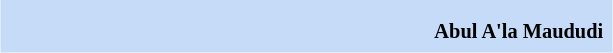<table class="toccolours" style="float: right; margin-left: 1em; margin-right: 2em; font-size: 85%; background:#c6dbf7; color:black; width:30em; max-width: 40%;" cellspacing="5">
<tr>
<td style="text-align: left;"></td>
</tr>
<tr>
<td style="text-align: right;"><strong>Abul A'la Maududi</strong></td>
</tr>
</table>
